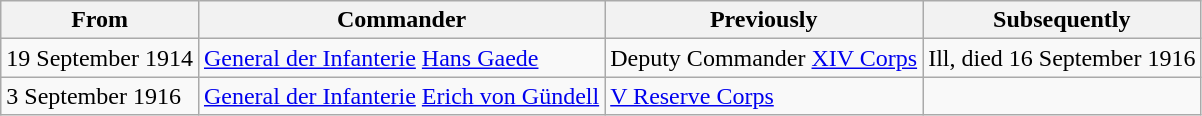<table class="wikitable">
<tr>
<th>From</th>
<th>Commander</th>
<th>Previously</th>
<th>Subsequently</th>
</tr>
<tr>
<td>19 September 1914</td>
<td><a href='#'>General der Infanterie</a> <a href='#'>Hans Gaede</a></td>
<td>Deputy Commander <a href='#'>XIV Corps</a></td>
<td>Ill, died 16 September 1916</td>
</tr>
<tr>
<td>3 September 1916</td>
<td><a href='#'>General der Infanterie</a> <a href='#'>Erich von Gündell</a></td>
<td><a href='#'>V Reserve Corps</a></td>
<td></td>
</tr>
</table>
